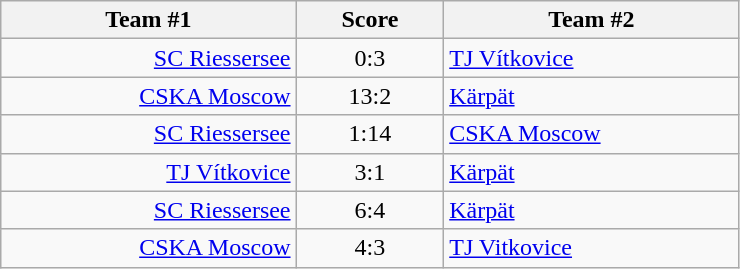<table class="wikitable" style="text-align: center;">
<tr>
<th width=22%>Team #1</th>
<th width=11%>Score</th>
<th width=22%>Team #2</th>
</tr>
<tr>
<td style="text-align: right;"><a href='#'>SC Riessersee</a> </td>
<td>0:3</td>
<td style="text-align: left;"> <a href='#'>TJ Vítkovice</a></td>
</tr>
<tr>
<td style="text-align: right;"><a href='#'>CSKA Moscow</a> </td>
<td>13:2</td>
<td style="text-align: left;"> <a href='#'>Kärpät</a></td>
</tr>
<tr>
<td style="text-align: right;"><a href='#'>SC Riessersee</a> </td>
<td>1:14</td>
<td style="text-align: left;"> <a href='#'>CSKA Moscow</a></td>
</tr>
<tr>
<td style="text-align: right;"><a href='#'>TJ Vítkovice</a> </td>
<td>3:1</td>
<td style="text-align: left;"> <a href='#'>Kärpät</a></td>
</tr>
<tr>
<td style="text-align: right;"><a href='#'>SC Riessersee</a> </td>
<td>6:4</td>
<td style="text-align: left;"> <a href='#'>Kärpät</a></td>
</tr>
<tr>
<td style="text-align: right;"><a href='#'>CSKA Moscow</a> </td>
<td>4:3</td>
<td style="text-align: left;"> <a href='#'>TJ Vitkovice</a></td>
</tr>
</table>
